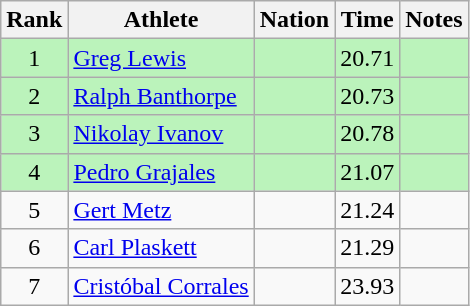<table class="wikitable sortable" style="text-align:center">
<tr>
<th>Rank</th>
<th>Athlete</th>
<th>Nation</th>
<th>Time</th>
<th>Notes</th>
</tr>
<tr bgcolor=bbf3bb>
<td>1</td>
<td align=left><a href='#'>Greg Lewis</a></td>
<td align=left></td>
<td>20.71</td>
<td></td>
</tr>
<tr bgcolor=bbf3bb>
<td>2</td>
<td align=left><a href='#'>Ralph Banthorpe</a></td>
<td align=left></td>
<td>20.73</td>
<td></td>
</tr>
<tr bgcolor=bbf3bb>
<td>3</td>
<td align=left><a href='#'>Nikolay Ivanov</a></td>
<td align=left></td>
<td>20.78</td>
<td></td>
</tr>
<tr bgcolor=bbf3bb>
<td>4</td>
<td align=left><a href='#'>Pedro Grajales</a></td>
<td align=left></td>
<td>21.07</td>
<td></td>
</tr>
<tr>
<td>5</td>
<td align=left><a href='#'>Gert Metz</a></td>
<td align=left></td>
<td>21.24</td>
<td></td>
</tr>
<tr>
<td>6</td>
<td align=left><a href='#'>Carl Plaskett</a></td>
<td align=left></td>
<td>21.29</td>
<td></td>
</tr>
<tr>
<td>7</td>
<td align=left><a href='#'>Cristóbal Corrales</a></td>
<td align=left></td>
<td>23.93</td>
<td></td>
</tr>
</table>
